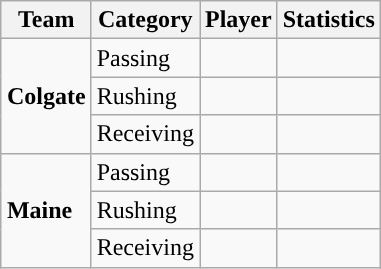<table class="wikitable" style="float: right;">
<tr>
<th>Team</th>
<th>Category</th>
<th>Player</th>
<th>Statistics</th>
</tr>
<tr>
<td rowspan=3><strong>Colgate</strong></td>
<td>Passing</td>
<td></td>
<td></td>
</tr>
<tr>
<td>Rushing</td>
<td></td>
<td></td>
</tr>
<tr>
<td>Receiving</td>
<td></td>
<td></td>
</tr>
<tr>
<td rowspan=3><strong>Maine</strong></td>
<td>Passing</td>
<td></td>
<td></td>
</tr>
<tr>
<td>Rushing</td>
<td></td>
<td></td>
</tr>
<tr>
<td>Receiving</td>
<td></td>
<td></td>
</tr>
</table>
